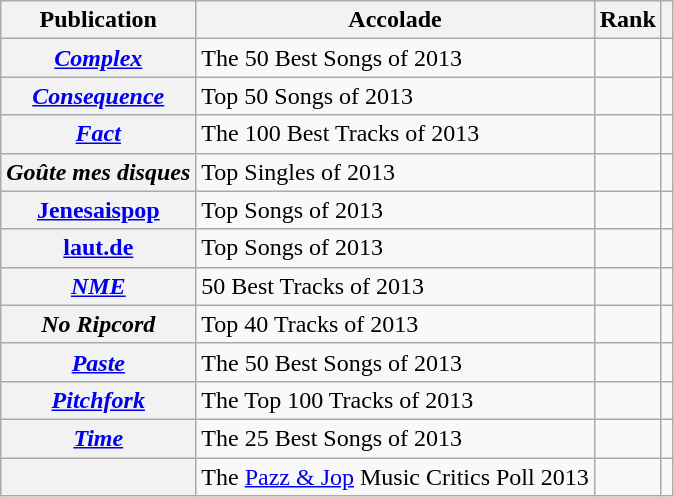<table class="wikitable plainrowheaders sortable">
<tr>
<th scope="col">Publication</th>
<th scope="col">Accolade</th>
<th scope="col">Rank</th>
<th scope="col" class="unsortable"></th>
</tr>
<tr>
<th scope="row"><em><a href='#'>Complex</a></em></th>
<td>The 50 Best Songs of 2013</td>
<td></td>
<td></td>
</tr>
<tr>
<th scope="row"><em><a href='#'>Consequence</a></em></th>
<td>Top 50 Songs of 2013</td>
<td></td>
<td></td>
</tr>
<tr>
<th scope="row"><em><a href='#'>Fact</a></em></th>
<td>The 100 Best Tracks of 2013</td>
<td></td>
<td></td>
</tr>
<tr>
<th scope="row"><em>Goûte mes disques</em></th>
<td>Top Singles of 2013</td>
<td></td>
<td></td>
</tr>
<tr>
<th scope="row"><a href='#'>Jenesaispop</a></th>
<td>Top Songs of 2013</td>
<td></td>
<td></td>
</tr>
<tr>
<th scope="row"><a href='#'>laut.de</a></th>
<td>Top Songs of 2013</td>
<td></td>
<td></td>
</tr>
<tr>
<th scope="row"><em><a href='#'>NME</a></em></th>
<td>50 Best Tracks of 2013</td>
<td></td>
<td></td>
</tr>
<tr>
<th scope="row"><em>No Ripcord</em></th>
<td>Top 40 Tracks of 2013</td>
<td></td>
<td></td>
</tr>
<tr>
<th scope="row"><em><a href='#'>Paste</a></em></th>
<td>The 50 Best Songs of 2013</td>
<td></td>
<td></td>
</tr>
<tr>
<th scope="row"><em><a href='#'>Pitchfork</a></em></th>
<td>The Top 100 Tracks of 2013</td>
<td></td>
<td></td>
</tr>
<tr>
<th scope="row"><em><a href='#'>Time</a></em></th>
<td>The 25 Best Songs of 2013</td>
<td></td>
<td></td>
</tr>
<tr>
<th scope="row"></th>
<td>The <a href='#'>Pazz & Jop</a> Music Critics Poll 2013</td>
<td></td>
<td></td>
</tr>
</table>
